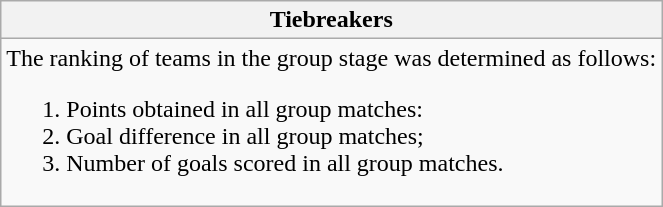<table class="wikitable collapsible collapsed">
<tr>
<th> Tiebreakers</th>
</tr>
<tr>
<td>The ranking of teams in the group stage was determined as follows:<br><ol><li>Points obtained in all group matches: </li><li>Goal difference in all group matches;</li><li>Number of goals scored in all group matches.</li></ol></td>
</tr>
</table>
